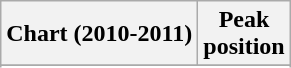<table class="wikitable">
<tr>
<th>Chart (2010-2011)</th>
<th>Peak<br>position</th>
</tr>
<tr>
</tr>
<tr>
</tr>
<tr>
</tr>
</table>
